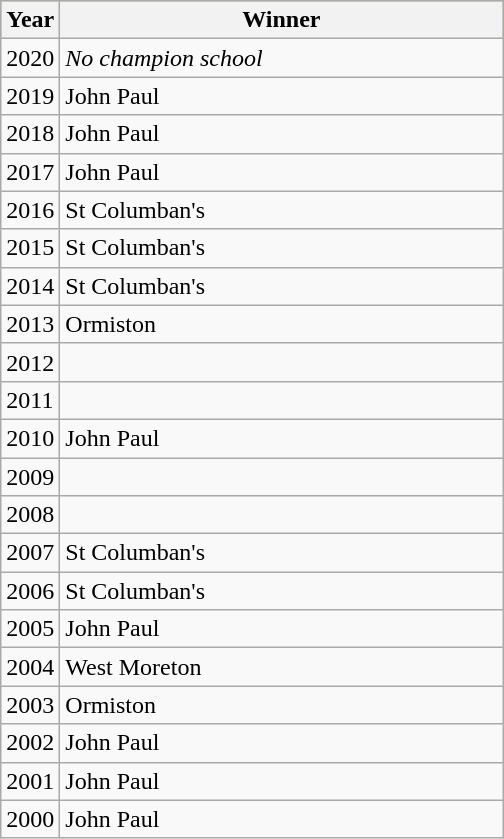<table class="wikitable">
<tr bgcolor=#bdb76b>
<th style="width:2em;">Year</th>
<th style="width:18em;">Winner</th>
</tr>
<tr>
<td>2020</td>
<td><em>No champion school</em></td>
</tr>
<tr>
<td>2019</td>
<td>John Paul</td>
</tr>
<tr>
<td>2018</td>
<td>John Paul </td>
</tr>
<tr>
<td>2017</td>
<td>John Paul </td>
</tr>
<tr>
<td>2016</td>
<td>St Columban's </td>
</tr>
<tr>
<td>2015</td>
<td>St Columban's</td>
</tr>
<tr>
<td>2014</td>
<td>St Columban's</td>
</tr>
<tr>
<td>2013</td>
<td>Ormiston</td>
</tr>
<tr>
<td>2012</td>
<td></td>
</tr>
<tr>
<td>2011</td>
<td></td>
</tr>
<tr>
<td>2010</td>
<td>John Paul</td>
</tr>
<tr>
<td>2009</td>
<td></td>
</tr>
<tr>
<td>2008</td>
<td></td>
</tr>
<tr>
<td>2007</td>
<td>St Columban's</td>
</tr>
<tr>
<td>2006</td>
<td>St Columban's</td>
</tr>
<tr>
<td>2005</td>
<td>John Paul</td>
</tr>
<tr>
<td>2004</td>
<td>West Moreton</td>
</tr>
<tr>
<td>2003</td>
<td>Ormiston</td>
</tr>
<tr>
<td>2002</td>
<td>John Paul</td>
</tr>
<tr>
<td>2001</td>
<td>John Paul</td>
</tr>
<tr>
<td>2000</td>
<td>John Paul</td>
</tr>
</table>
